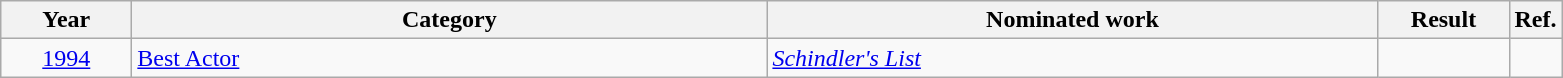<table class=wikitable>
<tr>
<th scope="col" style="width:5em;">Year</th>
<th scope="col" style="width:26em;">Category</th>
<th scope="col" style="width:25em;">Nominated work</th>
<th scope="col" style="width:5em;">Result</th>
<th>Ref.</th>
</tr>
<tr>
<td style="text-align:center;"><a href='#'>1994</a></td>
<td><a href='#'>Best Actor</a></td>
<td><em><a href='#'>Schindler's List</a></em></td>
<td></td>
<td></td>
</tr>
</table>
